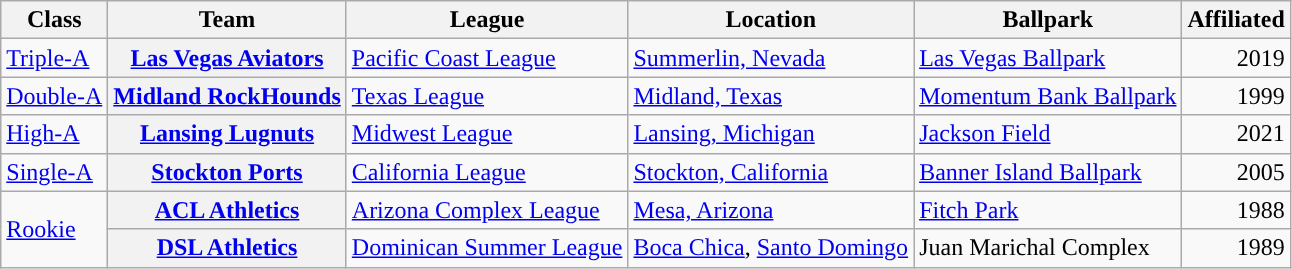<table class="wikitable plainrowheaders sortable">
<tr>
<th scope="col">Class</th>
<th scope="col">Team</th>
<th scope="col">League</th>
<th scope="col">Location</th>
<th scope="col">Ballpark</th>
<th scope="col">Affiliated</th>
</tr>
<tr>
<td><a href='#'>Triple-A</a></td>
<th scope="row"><a href='#'>Las Vegas Aviators</a></th>
<td><a href='#'>Pacific Coast League</a></td>
<td><a href='#'>Summerlin, Nevada</a></td>
<td><a href='#'>Las Vegas Ballpark</a></td>
<td align="right">2019</td>
</tr>
<tr>
<td><a href='#'>Double-A</a></td>
<th scope="row"><a href='#'>Midland RockHounds</a></th>
<td><a href='#'>Texas League</a></td>
<td><a href='#'>Midland, Texas</a></td>
<td><a href='#'>Momentum Bank Ballpark</a></td>
<td align="right">1999</td>
</tr>
<tr>
<td><a href='#'>High-A</a></td>
<th scope="row"><a href='#'>Lansing Lugnuts</a></th>
<td><a href='#'>Midwest League</a></td>
<td><a href='#'>Lansing, Michigan</a></td>
<td><a href='#'>Jackson Field</a></td>
<td align="right">2021</td>
</tr>
<tr>
<td><a href='#'>Single-A</a></td>
<th scope="row"><a href='#'>Stockton Ports</a></th>
<td><a href='#'>California League</a></td>
<td><a href='#'>Stockton, California</a></td>
<td><a href='#'>Banner Island Ballpark</a></td>
<td align="right">2005</td>
</tr>
<tr>
<td rowspan=2><a href='#'>Rookie</a></td>
<th scope="row"><a href='#'>ACL Athletics</a></th>
<td><a href='#'>Arizona Complex League</a></td>
<td><a href='#'>Mesa, Arizona</a></td>
<td><a href='#'>Fitch Park</a></td>
<td align="right">1988</td>
</tr>
<tr>
<th scope="row"><a href='#'>DSL Athletics</a></th>
<td><a href='#'>Dominican Summer League</a></td>
<td><a href='#'>Boca Chica</a>, <a href='#'>Santo Domingo</a></td>
<td>Juan Marichal Complex</td>
<td align="right">1989</td>
</tr>
</table>
